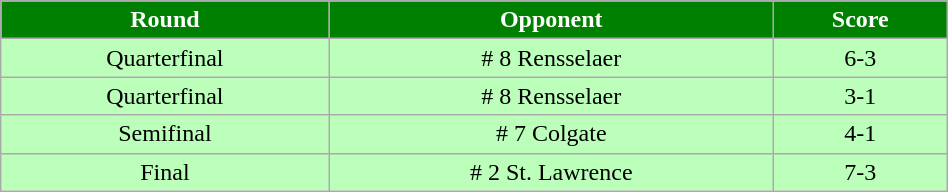<table class="wikitable" width="50%">
<tr align="center"  style=" background:green; color:#FFFFFF;">
<td><strong>Round</strong></td>
<td><strong>Opponent</strong></td>
<td><strong>Score</strong></td>
</tr>
<tr align="center" bgcolor="bbffbb">
<td>Quarterfinal</td>
<td># 8 Rensselaer</td>
<td>6-3</td>
</tr>
<tr align="center" bgcolor="bbffbb">
<td>Quarterfinal</td>
<td># 8 Rensselaer</td>
<td>3-1</td>
</tr>
<tr align="center" bgcolor="bbffbb">
<td>Semifinal</td>
<td># 7 Colgate</td>
<td>4-1</td>
</tr>
<tr align="center" bgcolor="bbffbb">
<td>Final</td>
<td># 2 St. Lawrence</td>
<td>7-3</td>
</tr>
</table>
